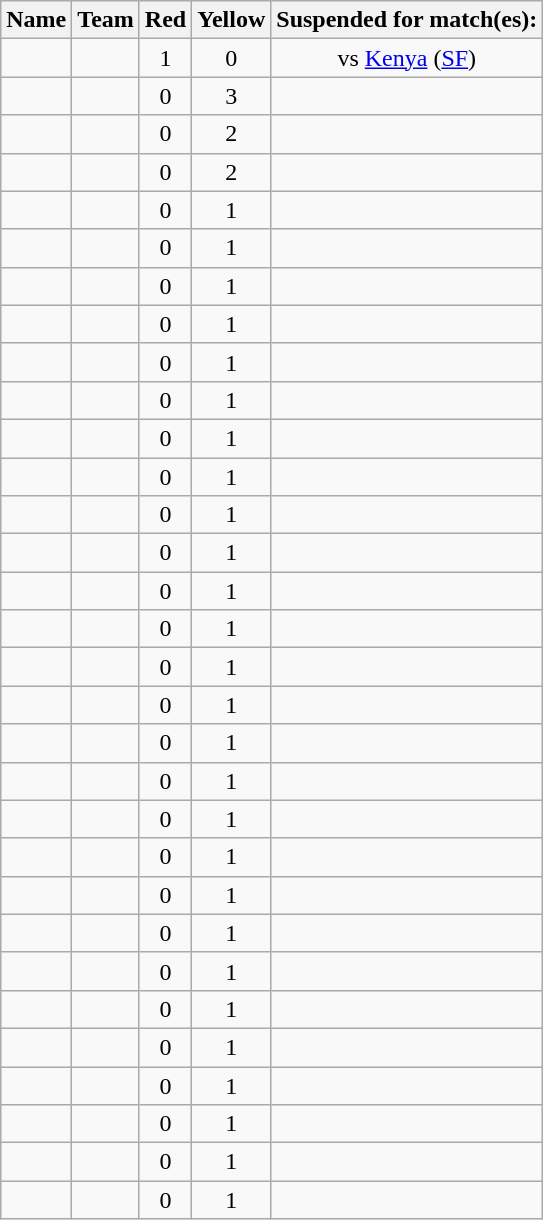<table class="wikitable sortable" style="text-align:center;">
<tr>
<th>Name</th>
<th>Team</th>
<th> Red</th>
<th> Yellow</th>
<th>Suspended for match(es):</th>
</tr>
<tr>
<td style="text-align:left;"></td>
<td style="text-align:left;"></td>
<td>1</td>
<td>0</td>
<td>vs <a href='#'>Kenya</a> (<a href='#'>SF</a>)</td>
</tr>
<tr>
<td style="text-align:left;"></td>
<td style="text-align:left;"></td>
<td>0</td>
<td>3</td>
<td></td>
</tr>
<tr>
<td style="text-align:left;"></td>
<td style="text-align:left;"></td>
<td>0</td>
<td>2</td>
<td></td>
</tr>
<tr>
<td style="text-align:left;"></td>
<td style="text-align:left;"></td>
<td>0</td>
<td>2</td>
<td></td>
</tr>
<tr>
<td style="text-align:left;"></td>
<td style="text-align:left;"></td>
<td>0</td>
<td>1</td>
<td></td>
</tr>
<tr>
<td style="text-align:left;"></td>
<td style="text-align:left;"></td>
<td>0</td>
<td>1</td>
<td></td>
</tr>
<tr>
<td style="text-align:left;"></td>
<td style="text-align:left;"></td>
<td>0</td>
<td>1</td>
<td></td>
</tr>
<tr>
<td style="text-align:left;"></td>
<td style="text-align:left;"></td>
<td>0</td>
<td>1</td>
<td></td>
</tr>
<tr>
<td style="text-align:left;"></td>
<td style="text-align:left;"></td>
<td>0</td>
<td>1</td>
<td></td>
</tr>
<tr>
<td style="text-align:left;"></td>
<td style="text-align:left;"></td>
<td>0</td>
<td>1</td>
<td></td>
</tr>
<tr>
<td style="text-align:left;"></td>
<td style="text-align:left;"></td>
<td>0</td>
<td>1</td>
<td></td>
</tr>
<tr>
<td style="text-align:left;"></td>
<td style="text-align:left;"></td>
<td>0</td>
<td>1</td>
<td></td>
</tr>
<tr>
<td style="text-align:left;"></td>
<td style="text-align:left;"></td>
<td>0</td>
<td>1</td>
<td></td>
</tr>
<tr>
<td style="text-align:left;"></td>
<td style="text-align:left;"></td>
<td>0</td>
<td>1</td>
<td></td>
</tr>
<tr>
<td style="text-align:left;"></td>
<td style="text-align:left;"></td>
<td>0</td>
<td>1</td>
<td></td>
</tr>
<tr>
<td style="text-align:left;"></td>
<td style="text-align:left;"></td>
<td>0</td>
<td>1</td>
<td></td>
</tr>
<tr>
<td style="text-align:left;"></td>
<td style="text-align:left;"></td>
<td>0</td>
<td>1</td>
<td></td>
</tr>
<tr>
<td style="text-align:left;"></td>
<td style="text-align:left;"></td>
<td>0</td>
<td>1</td>
<td></td>
</tr>
<tr>
<td style="text-align:left;"></td>
<td style="text-align:left;"></td>
<td>0</td>
<td>1</td>
<td></td>
</tr>
<tr>
<td style="text-align:left;"></td>
<td style="text-align:left;"></td>
<td>0</td>
<td>1</td>
<td></td>
</tr>
<tr>
<td style="text-align:left;"></td>
<td style="text-align:left;"></td>
<td>0</td>
<td>1</td>
<td></td>
</tr>
<tr>
<td style="text-align:left;"></td>
<td style="text-align:left;"></td>
<td>0</td>
<td>1</td>
<td></td>
</tr>
<tr>
<td style="text-align:left;"></td>
<td style="text-align:left;"></td>
<td>0</td>
<td>1</td>
<td></td>
</tr>
<tr>
<td style="text-align:left;"></td>
<td style="text-align:left;"></td>
<td>0</td>
<td>1</td>
<td></td>
</tr>
<tr>
<td style="text-align:left;"></td>
<td style="text-align:left;"></td>
<td>0</td>
<td>1</td>
<td></td>
</tr>
<tr>
<td style="text-align:left;"></td>
<td style="text-align:left;"></td>
<td>0</td>
<td>1</td>
<td></td>
</tr>
<tr>
<td style="text-align:left;"></td>
<td style="text-align:left;"></td>
<td>0</td>
<td>1</td>
<td></td>
</tr>
<tr>
<td style="text-align:left;"></td>
<td style="text-align:left;"></td>
<td>0</td>
<td>1</td>
<td></td>
</tr>
<tr>
<td style="text-align:left;"></td>
<td style="text-align:left;"></td>
<td>0</td>
<td>1</td>
<td></td>
</tr>
<tr>
<td style="text-align:left;"></td>
<td style="text-align:left;"></td>
<td>0</td>
<td>1</td>
<td></td>
</tr>
<tr>
<td style="text-align:left;"></td>
<td style="text-align:left;"></td>
<td>0</td>
<td>1</td>
<td></td>
</tr>
</table>
